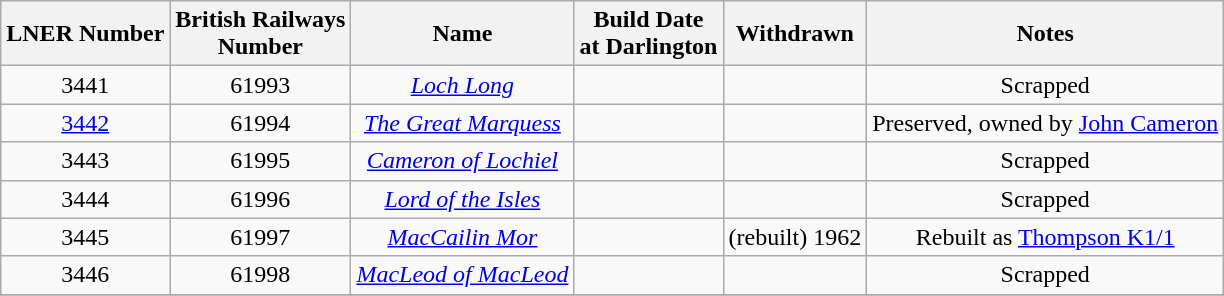<table class="wikitable sortable" style=text-align:center>
<tr>
<th>LNER Number</th>
<th>British Railways<br>Number</th>
<th>Name</th>
<th>Build Date<br>at Darlington</th>
<th>Withdrawn</th>
<th>Notes</th>
</tr>
<tr>
<td>3441</td>
<td>61993</td>
<td><em><a href='#'>Loch Long</a></em></td>
<td></td>
<td></td>
<td>Scrapped</td>
</tr>
<tr>
<td><a href='#'>3442</a></td>
<td>61994</td>
<td><em><a href='#'>The Great Marquess</a></em></td>
<td></td>
<td></td>
<td>Preserved, owned by <a href='#'>John Cameron</a></td>
</tr>
<tr>
<td>3443</td>
<td>61995</td>
<td><em><a href='#'>Cameron of Lochiel</a></em></td>
<td></td>
<td></td>
<td>Scrapped</td>
</tr>
<tr>
<td>3444</td>
<td>61996</td>
<td><em><a href='#'>Lord of the Isles</a></em></td>
<td></td>
<td></td>
<td>Scrapped</td>
</tr>
<tr>
<td>3445</td>
<td>61997</td>
<td><em><a href='#'>MacCailin Mor</a></em></td>
<td></td>
<td> (rebuilt) 1962</td>
<td>Rebuilt as <a href='#'>Thompson K1/1</a></td>
</tr>
<tr>
<td>3446</td>
<td>61998</td>
<td><em><a href='#'>MacLeod of MacLeod</a></em></td>
<td></td>
<td></td>
<td>Scrapped</td>
</tr>
<tr>
</tr>
</table>
